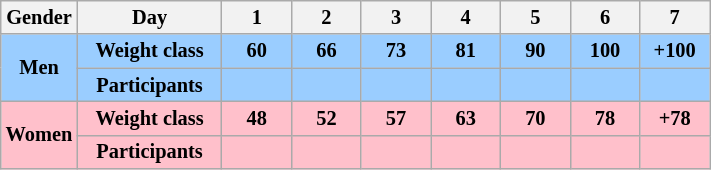<table class="wikitable" style="font-size:85%; text-align:center">
<tr>
<th width=40>Gender</th>
<th width=90>Day</th>
<th width=40>1</th>
<th width=40>2</th>
<th width=40>3</th>
<th width=40>4</th>
<th width=40>5</th>
<th width=40>6</th>
<th width=40>7</th>
</tr>
<tr bgcolor=#9acdff style="font-weight: bold">
<td rowspan=2>Men</td>
<td>Weight class</td>
<td>60</td>
<td>66</td>
<td>73</td>
<td>81</td>
<td>90</td>
<td>100</td>
<td>+100</td>
</tr>
<tr bgcolor=#9acdff>
<td><strong>Participants</strong></td>
<td></td>
<td></td>
<td></td>
<td></td>
<td></td>
<td></td>
<td></td>
</tr>
<tr bgcolor=pink style="font-weight: bold">
<td rowspan=2>Women</td>
<td>Weight class</td>
<td>48</td>
<td>52</td>
<td>57</td>
<td>63</td>
<td>70</td>
<td>78</td>
<td>+78</td>
</tr>
<tr bgcolor=pink>
<td><strong>Participants</strong></td>
<td></td>
<td></td>
<td></td>
<td></td>
<td></td>
<td></td>
<td></td>
</tr>
</table>
